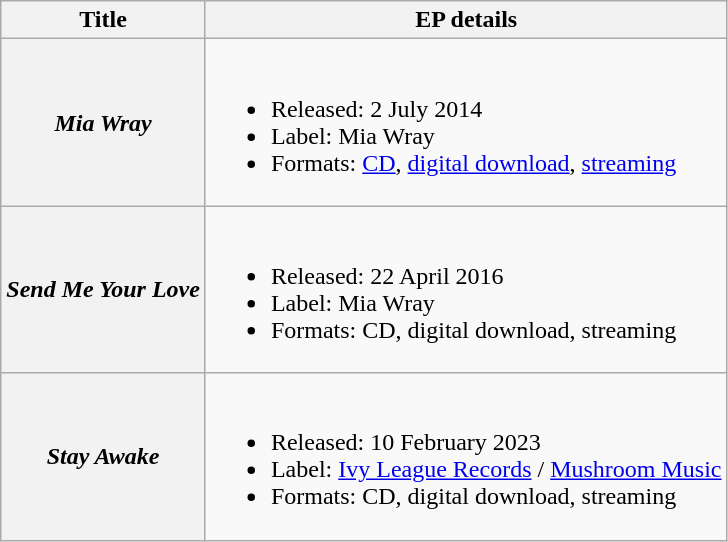<table class="wikitable plainrowheaders" style"text-align:center;">
<tr>
<th scope="col">Title</th>
<th scope="col">EP details</th>
</tr>
<tr>
<th scope="row"><em>Mia Wray</em></th>
<td><br><ul><li>Released: 2 July 2014</li><li>Label: Mia Wray </li><li>Formats: <a href='#'>CD</a>, <a href='#'>digital download</a>, <a href='#'>streaming</a></li></ul></td>
</tr>
<tr>
<th scope="row"><em>Send Me Your Love</em></th>
<td><br><ul><li>Released: 22 April 2016</li><li>Label: Mia Wray </li><li>Formats: CD, digital download, streaming</li></ul></td>
</tr>
<tr>
<th scope="row"><em>Stay Awake</em></th>
<td><br><ul><li>Released: 10 February 2023</li><li>Label: <a href='#'>Ivy League Records</a> / <a href='#'>Mushroom Music</a></li><li>Formats: CD, digital download, streaming</li></ul></td>
</tr>
</table>
